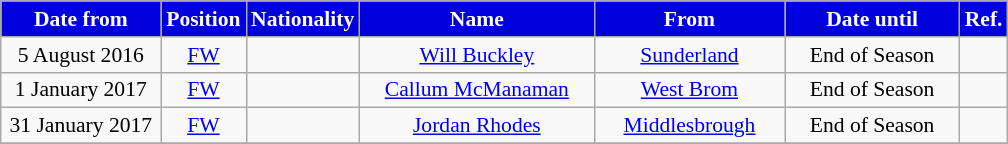<table class="wikitable"  style="text-align:center; font-size:90%; ">
<tr>
<th style="background:#00d; color:#fff; width:100px;">Date from</th>
<th style="background:#00d; color:#fff; width:50px;">Position</th>
<th style="background:#00d; color:#fff; width:50px;">Nationality</th>
<th style="background:#00d; color:#fff; width:150px;">Name</th>
<th style="background:#00d; color:#fff; width:120px;">From</th>
<th style="background:#00d; color:#fff; width:110px;">Date until</th>
<th style="background:#00d; color:#fff; width:25px;">Ref.</th>
</tr>
<tr>
<td>5 August 2016</td>
<td><a href='#'>FW</a></td>
<td></td>
<td><a href='#'>Will Buckley</a></td>
<td><a href='#'>Sunderland</a></td>
<td>End of Season</td>
<td></td>
</tr>
<tr>
<td>1 January 2017</td>
<td><a href='#'>FW</a></td>
<td></td>
<td><a href='#'>Callum McManaman</a></td>
<td><a href='#'>West Brom</a></td>
<td>End of Season</td>
<td></td>
</tr>
<tr>
<td>31 January 2017</td>
<td><a href='#'>FW</a></td>
<td></td>
<td><a href='#'>Jordan Rhodes</a></td>
<td><a href='#'>Middlesbrough</a></td>
<td>End of Season</td>
<td></td>
</tr>
<tr>
</tr>
</table>
